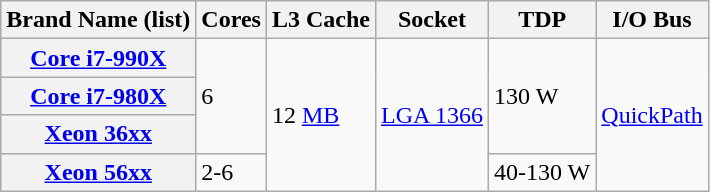<table class="wikitable">
<tr>
<th>Brand Name (list)</th>
<th>Cores</th>
<th>L3 Cache</th>
<th>Socket</th>
<th>TDP</th>
<th>I/O Bus</th>
</tr>
<tr>
<th><a href='#'>Core i7-990X</a></th>
<td rowspan=3>6</td>
<td rowspan=4>12 <a href='#'>MB</a></td>
<td rowspan=4><a href='#'>LGA 1366</a></td>
<td rowspan=3>130 W</td>
<td rowspan=4><a href='#'>QuickPath</a></td>
</tr>
<tr>
<th><a href='#'>Core i7-980X</a></th>
</tr>
<tr>
<th><a href='#'>Xeon 36xx</a></th>
</tr>
<tr>
<th><a href='#'>Xeon 56xx</a></th>
<td>2-6</td>
<td>40-130 W</td>
</tr>
</table>
